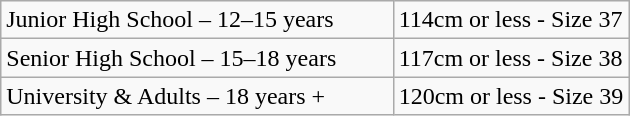<table class="wikitable">
<tr>
<td>Junior High School – 12–15 years         </td>
<td>114cm or less - Size 37</td>
</tr>
<tr>
<td>Senior High School – 15–18 years</td>
<td>117cm or less - Size 38</td>
</tr>
<tr>
<td>University & Adults – 18 years +</td>
<td>120cm or less - Size 39</td>
</tr>
</table>
